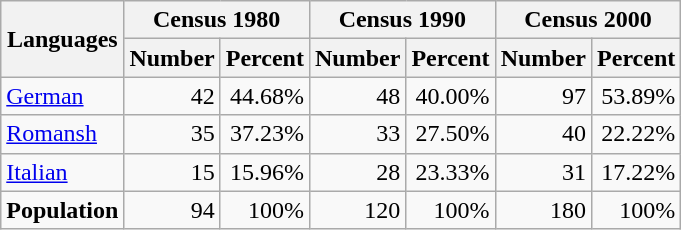<table class="wikitable">
<tr ---->
<th rowspan="2">Languages</th>
<th colspan="2">Census 1980</th>
<th colspan="2">Census 1990</th>
<th colspan="2">Census 2000</th>
</tr>
<tr ---->
<th>Number</th>
<th>Percent</th>
<th>Number</th>
<th>Percent</th>
<th>Number</th>
<th>Percent</th>
</tr>
<tr ---->
<td><a href='#'>German</a></td>
<td align=right>42</td>
<td align=right>44.68%</td>
<td align=right>48</td>
<td align=right>40.00%</td>
<td align=right>97</td>
<td align=right>53.89%</td>
</tr>
<tr ---->
<td><a href='#'>Romansh</a></td>
<td align=right>35</td>
<td align=right>37.23%</td>
<td align=right>33</td>
<td align=right>27.50%</td>
<td align=right>40</td>
<td align=right>22.22%</td>
</tr>
<tr ---->
<td><a href='#'>Italian</a></td>
<td align=right>15</td>
<td align=right>15.96%</td>
<td align=right>28</td>
<td align=right>23.33%</td>
<td align=right>31</td>
<td align=right>17.22%</td>
</tr>
<tr ---->
<td><strong>Population</strong></td>
<td align=right>94</td>
<td align=right>100%</td>
<td align=right>120</td>
<td align=right>100%</td>
<td align=right>180</td>
<td align=right>100%</td>
</tr>
</table>
